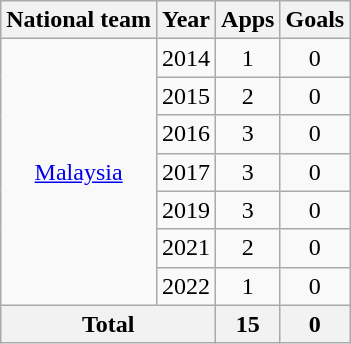<table class=wikitable style="text-align: center;">
<tr>
<th>National team</th>
<th>Year</th>
<th>Apps</th>
<th>Goals</th>
</tr>
<tr>
<td rowspan=7><a href='#'>Malaysia</a></td>
<td>2014</td>
<td>1</td>
<td>0</td>
</tr>
<tr>
<td>2015</td>
<td>2</td>
<td>0</td>
</tr>
<tr>
<td>2016</td>
<td>3</td>
<td>0</td>
</tr>
<tr>
<td>2017</td>
<td>3</td>
<td>0</td>
</tr>
<tr>
<td>2019</td>
<td>3</td>
<td>0</td>
</tr>
<tr>
<td>2021</td>
<td>2</td>
<td>0</td>
</tr>
<tr>
<td>2022</td>
<td>1</td>
<td>0</td>
</tr>
<tr>
<th colspan=2>Total</th>
<th>15</th>
<th>0</th>
</tr>
</table>
